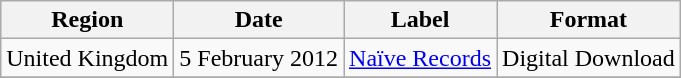<table class=wikitable>
<tr>
<th>Region</th>
<th>Date</th>
<th>Label</th>
<th>Format</th>
</tr>
<tr>
<td align="center">United Kingdom</td>
<td>5 February 2012</td>
<td><a href='#'>Naïve Records</a></td>
<td>Digital Download</td>
</tr>
<tr>
</tr>
</table>
